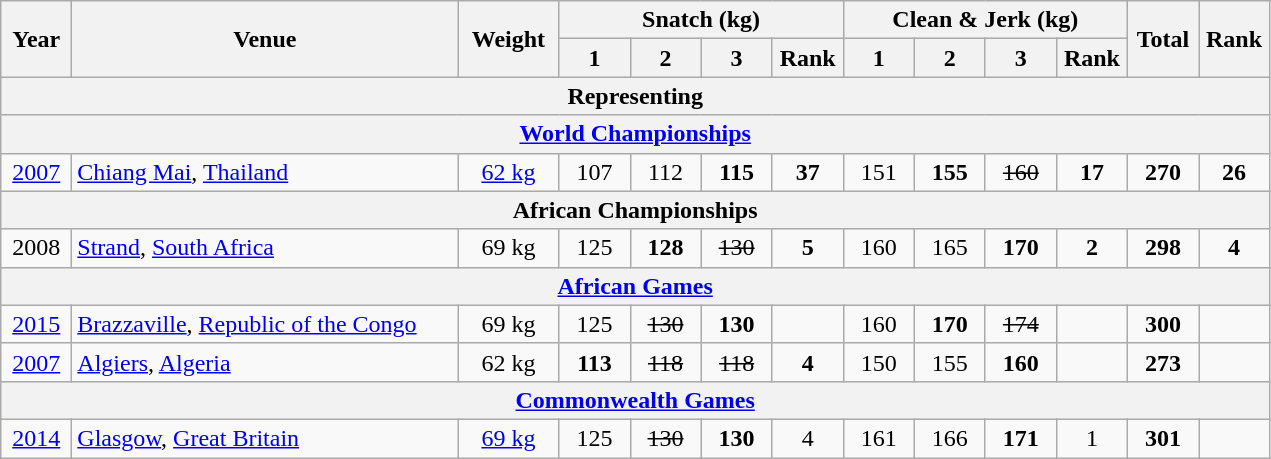<table class = "wikitable" style="text-align:center;">
<tr>
<th rowspan=2 width=40>Year</th>
<th rowspan=2 width=250>Venue</th>
<th rowspan=2 width=60>Weight</th>
<th colspan=4>Snatch (kg)</th>
<th colspan=4>Clean & Jerk (kg)</th>
<th rowspan=2 width=40>Total</th>
<th rowspan=2 width=40>Rank</th>
</tr>
<tr>
<th width=40>1</th>
<th width=40>2</th>
<th width=40>3</th>
<th width=40>Rank</th>
<th width=40>1</th>
<th width=40>2</th>
<th width=40>3</th>
<th width=40>Rank</th>
</tr>
<tr>
<th colspan=13>Representing </th>
</tr>
<tr>
<th colspan=13><a href='#'>World Championships</a></th>
</tr>
<tr>
<td><a href='#'>2007</a></td>
<td align=left> <a href='#'>Chiang Mai</a>, <a href='#'>Thailand</a></td>
<td><a href='#'>62 kg</a></td>
<td>107</td>
<td>112</td>
<td><strong>115</strong></td>
<td><strong>37</strong></td>
<td>151</td>
<td><strong>155</strong></td>
<td><s>160</s></td>
<td><strong>17</strong></td>
<td><strong>270</strong></td>
<td><strong>26</strong></td>
</tr>
<tr>
<th colspan=13>African Championships</th>
</tr>
<tr>
<td>2008</td>
<td align=left> <a href='#'>Strand</a>, <a href='#'>South Africa</a></td>
<td>69 kg</td>
<td>125</td>
<td><strong>128</strong></td>
<td><s>130</s></td>
<td><strong>5</strong></td>
<td>160</td>
<td>165</td>
<td><strong>170</strong></td>
<td><strong>2</strong></td>
<td><strong>298</strong></td>
<td><strong>4</strong></td>
</tr>
<tr>
<th colspan=13><a href='#'>African Games</a></th>
</tr>
<tr>
<td><a href='#'>2015</a></td>
<td align=left> <a href='#'>Brazzaville</a>, <a href='#'>Republic of the Congo</a></td>
<td>69 kg</td>
<td>125</td>
<td><s>130</s></td>
<td><strong>130</strong></td>
<td><strong></strong></td>
<td>160</td>
<td><strong>170</strong></td>
<td><s>174</s></td>
<td><strong></strong></td>
<td><strong>300</strong></td>
<td><strong></strong></td>
</tr>
<tr>
<td><a href='#'>2007</a></td>
<td align=left> <a href='#'>Algiers</a>, <a href='#'>Algeria</a></td>
<td>62 kg</td>
<td><strong>113</strong></td>
<td><s>118</s></td>
<td><s>118</s></td>
<td><strong>4</strong></td>
<td>150</td>
<td>155</td>
<td><strong>160</strong></td>
<td><strong></strong></td>
<td><strong>273</strong></td>
<td><strong></strong></td>
</tr>
<tr>
<th colspan=13><a href='#'>Commonwealth Games</a></th>
</tr>
<tr>
<td><a href='#'>2014</a></td>
<td align=left> <a href='#'>Glasgow</a>, <a href='#'>Great Britain</a></td>
<td><a href='#'>69 kg</a></td>
<td>125</td>
<td><s>130</s></td>
<td><strong>130</strong></td>
<td>4</td>
<td>161</td>
<td>166</td>
<td><strong>171</strong></td>
<td>1</td>
<td><strong>301</strong></td>
<td><strong></strong></td>
</tr>
</table>
